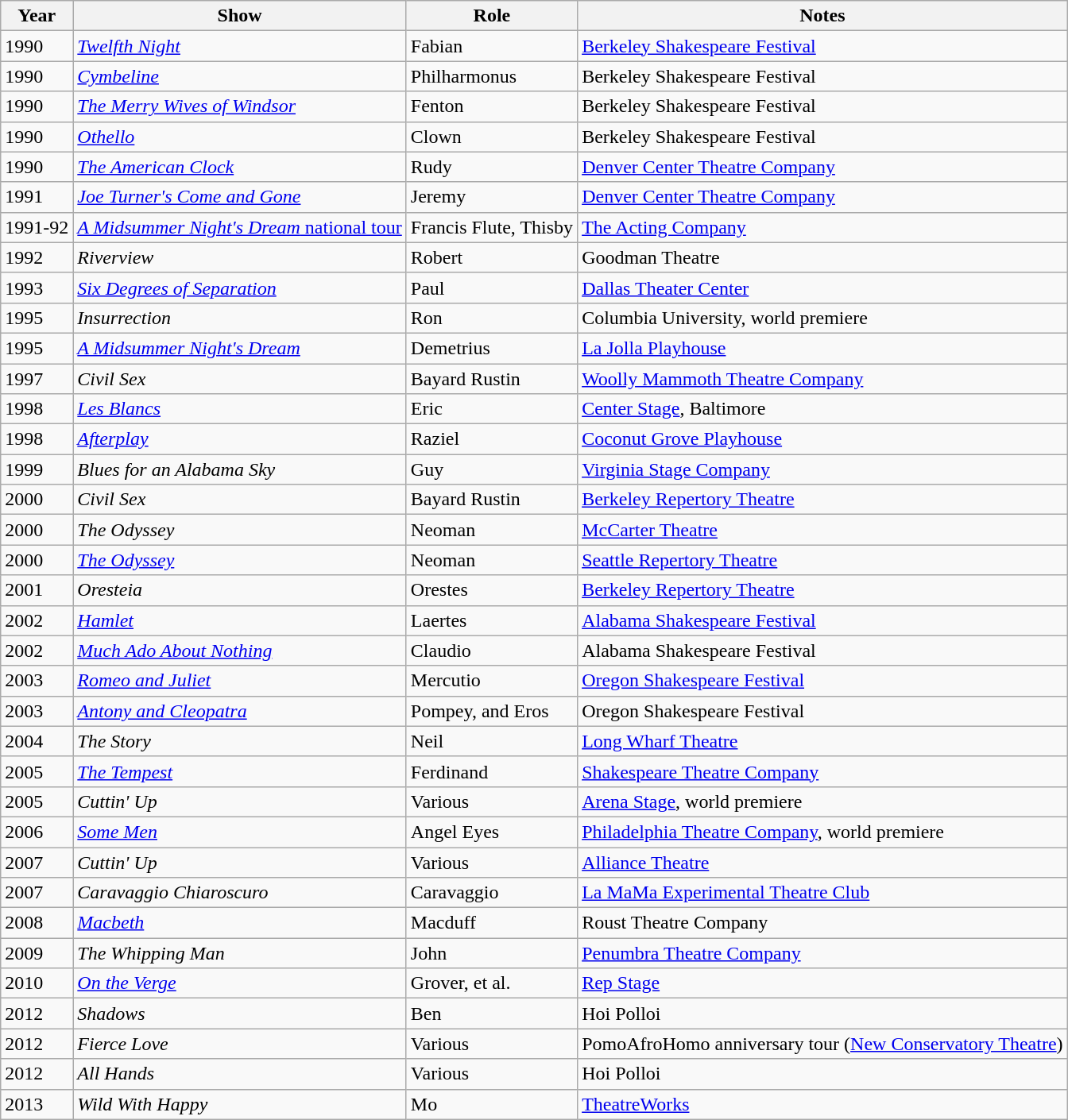<table class="wikitable">
<tr>
<th>Year</th>
<th>Show</th>
<th>Role</th>
<th>Notes</th>
</tr>
<tr>
<td>1990</td>
<td><em><a href='#'>Twelfth Night</a></em></td>
<td>Fabian</td>
<td><a href='#'>Berkeley Shakespeare Festival</a></td>
</tr>
<tr>
<td>1990</td>
<td><em><a href='#'>Cymbeline</a></em></td>
<td>Philharmonus</td>
<td>Berkeley Shakespeare Festival</td>
</tr>
<tr>
<td>1990</td>
<td><em><a href='#'>The Merry Wives of Windsor</a></em></td>
<td>Fenton</td>
<td>Berkeley Shakespeare Festival</td>
</tr>
<tr>
<td>1990</td>
<td><em><a href='#'>Othello</a></em></td>
<td>Clown</td>
<td>Berkeley Shakespeare Festival</td>
</tr>
<tr>
<td>1990</td>
<td><em><a href='#'>The American Clock</a></em></td>
<td>Rudy</td>
<td><a href='#'>Denver Center Theatre Company</a></td>
</tr>
<tr>
<td>1991</td>
<td><em><a href='#'>Joe Turner's Come and Gone</a></em></td>
<td>Jeremy</td>
<td><a href='#'>Denver Center Theatre Company</a></td>
</tr>
<tr>
<td>1991-92</td>
<td><a href='#'><em>A Midsummer Night's Dream</em> national tour</a></td>
<td>Francis Flute, Thisby</td>
<td><a href='#'>The Acting Company</a></td>
</tr>
<tr>
<td>1992</td>
<td><em>Riverview</em></td>
<td>Robert</td>
<td>Goodman Theatre</td>
</tr>
<tr>
<td>1993</td>
<td><a href='#'><em>Six Degrees of Separation</em></a></td>
<td>Paul</td>
<td><a href='#'>Dallas Theater Center</a></td>
</tr>
<tr>
<td>1995</td>
<td><em>Insurrection</em></td>
<td>Ron</td>
<td>Columbia University, world premiere</td>
</tr>
<tr>
<td>1995</td>
<td><em><a href='#'>A Midsummer Night's Dream</a></em></td>
<td>Demetrius</td>
<td><a href='#'>La Jolla Playhouse</a></td>
</tr>
<tr>
<td>1997</td>
<td><em>Civil Sex</em></td>
<td>Bayard Rustin</td>
<td><a href='#'>Woolly Mammoth Theatre Company</a></td>
</tr>
<tr>
<td>1998</td>
<td><em><a href='#'>Les Blancs</a></em></td>
<td>Eric</td>
<td><a href='#'>Center Stage</a>, Baltimore</td>
</tr>
<tr>
<td>1998</td>
<td><a href='#'><em>Afterplay</em></a></td>
<td>Raziel</td>
<td><a href='#'>Coconut Grove Playhouse</a></td>
</tr>
<tr>
<td>1999</td>
<td><em>Blues for an Alabama Sky</em></td>
<td>Guy</td>
<td><a href='#'>Virginia Stage Company</a></td>
</tr>
<tr>
<td>2000</td>
<td><em>Civil Sex</em></td>
<td>Bayard Rustin</td>
<td><a href='#'>Berkeley Repertory Theatre</a></td>
</tr>
<tr>
<td>2000</td>
<td><em>The Odyssey</em></td>
<td>Neoman</td>
<td><a href='#'>McCarter Theatre</a></td>
</tr>
<tr>
<td>2000</td>
<td><em><a href='#'>The Odyssey</a></em></td>
<td>Neoman</td>
<td><a href='#'>Seattle Repertory Theatre</a></td>
</tr>
<tr>
<td>2001</td>
<td><em>Oresteia</em></td>
<td>Orestes</td>
<td><a href='#'>Berkeley Repertory Theatre</a></td>
</tr>
<tr>
<td>2002</td>
<td><em><a href='#'>Hamlet</a></em></td>
<td>Laertes</td>
<td><a href='#'>Alabama Shakespeare Festival</a></td>
</tr>
<tr>
<td>2002</td>
<td><em><a href='#'>Much Ado About Nothing</a></em></td>
<td>Claudio</td>
<td>Alabama Shakespeare Festival</td>
</tr>
<tr>
<td>2003</td>
<td><em><a href='#'>Romeo and Juliet</a></em></td>
<td>Mercutio</td>
<td><a href='#'>Oregon Shakespeare Festival</a></td>
</tr>
<tr>
<td>2003</td>
<td><em><a href='#'>Antony and Cleopatra</a></em></td>
<td>Pompey, and Eros</td>
<td>Oregon Shakespeare Festival</td>
</tr>
<tr>
<td>2004</td>
<td><em>The Story</em></td>
<td>Neil</td>
<td><a href='#'>Long Wharf Theatre</a></td>
</tr>
<tr>
<td>2005</td>
<td><em><a href='#'>The Tempest</a></em></td>
<td>Ferdinand</td>
<td><a href='#'>Shakespeare Theatre Company</a></td>
</tr>
<tr>
<td>2005</td>
<td><em>Cuttin' Up</em></td>
<td>Various</td>
<td><a href='#'>Arena Stage</a>, world premiere</td>
</tr>
<tr>
<td>2006</td>
<td><em><a href='#'>Some Men</a></em></td>
<td>Angel Eyes</td>
<td><a href='#'>Philadelphia Theatre Company</a>, world premiere</td>
</tr>
<tr>
<td>2007</td>
<td><em>Cuttin' Up</em></td>
<td>Various</td>
<td><a href='#'>Alliance Theatre</a></td>
</tr>
<tr>
<td>2007</td>
<td><em>Caravaggio Chiaroscuro</em></td>
<td>Caravaggio</td>
<td><a href='#'>La MaMa Experimental Theatre Club</a></td>
</tr>
<tr>
<td>2008</td>
<td><em><a href='#'>Macbeth</a></em></td>
<td>Macduff</td>
<td>Roust Theatre Company</td>
</tr>
<tr>
<td>2009</td>
<td><em>The Whipping Man</em></td>
<td>John</td>
<td><a href='#'>Penumbra Theatre Company</a></td>
</tr>
<tr>
<td>2010</td>
<td><a href='#'><em>On the Verge</em></a></td>
<td>Grover, et al.</td>
<td><a href='#'>Rep Stage</a></td>
</tr>
<tr>
<td>2012</td>
<td><em>Shadows</em></td>
<td>Ben</td>
<td>Hoi Polloi</td>
</tr>
<tr>
<td>2012</td>
<td><em>Fierce Love</em></td>
<td>Various</td>
<td>PomoAfroHomo anniversary tour (<a href='#'>New Conservatory Theatre</a>)</td>
</tr>
<tr>
<td>2012</td>
<td><em>All Hands</em></td>
<td>Various</td>
<td>Hoi Polloi</td>
</tr>
<tr>
<td>2013</td>
<td><em>Wild With Happy</em></td>
<td>Mo</td>
<td><a href='#'>TheatreWorks</a></td>
</tr>
</table>
